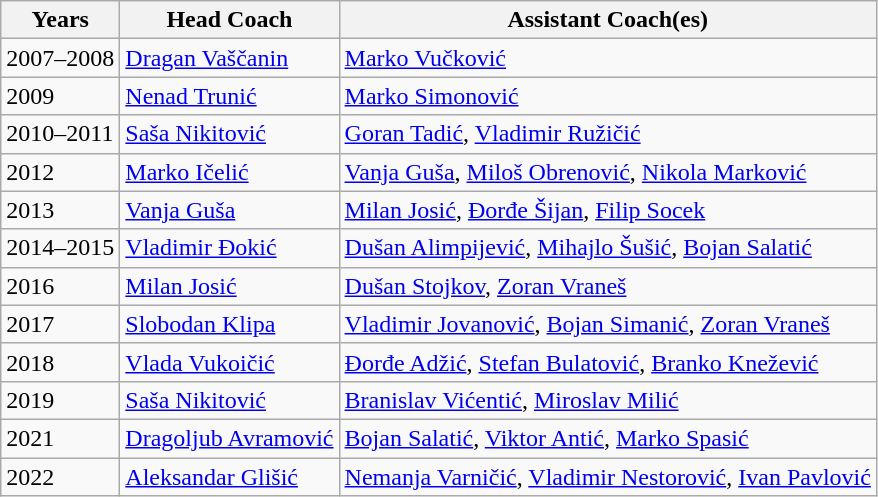<table class="wikitable">
<tr>
<th>Years</th>
<th>Head Coach</th>
<th>Assistant Coach(es)</th>
</tr>
<tr>
<td>2007–2008</td>
<td><a href='#'>Dragan Vaščanin</a></td>
<td><a href='#'>Marko Vučković</a></td>
</tr>
<tr>
<td>2009</td>
<td><a href='#'>Nenad Trunić</a></td>
<td><a href='#'>Marko Simonović</a></td>
</tr>
<tr>
<td>2010–2011</td>
<td><a href='#'>Saša Nikitović</a></td>
<td><a href='#'>Goran Tadić</a>, <a href='#'>Vladimir Ružičić</a></td>
</tr>
<tr>
<td>2012</td>
<td><a href='#'>Marko Ičelić</a></td>
<td><a href='#'>Vanja Guša</a>, <a href='#'>Miloš Obrenović</a>, <a href='#'>Nikola Marković</a></td>
</tr>
<tr>
<td>2013</td>
<td><a href='#'>Vanja Guša</a></td>
<td><a href='#'>Milan Josić</a>, <a href='#'>Đorđe Šijan</a>, <a href='#'>Filip Socek</a></td>
</tr>
<tr>
<td>2014–2015</td>
<td><a href='#'>Vladimir Đokić</a></td>
<td><a href='#'>Dušan Alimpijević</a>, <a href='#'>Mihajlo Šušić</a>, <a href='#'>Bojan Salatić</a></td>
</tr>
<tr>
<td>2016</td>
<td><a href='#'>Milan Josić</a></td>
<td><a href='#'>Dušan Stojkov</a>, <a href='#'>Zoran Vraneš</a></td>
</tr>
<tr>
<td>2017</td>
<td><a href='#'>Slobodan Klipa</a></td>
<td><a href='#'>Vladimir Jovanović</a>, <a href='#'>Bojan Simanić</a>, <a href='#'>Zoran Vraneš</a></td>
</tr>
<tr>
<td>2018</td>
<td><a href='#'>Vlada Vukoičić</a></td>
<td><a href='#'>Đorđe Adžić</a>, <a href='#'>Stefan Bulatović</a>, <a href='#'>Branko Knežević</a></td>
</tr>
<tr>
<td>2019</td>
<td><a href='#'>Saša Nikitović</a></td>
<td><a href='#'>Branislav Vićentić</a>, <a href='#'>Miroslav Milić</a></td>
</tr>
<tr>
<td>2021</td>
<td><a href='#'>Dragoljub Avramović</a></td>
<td><a href='#'>Bojan Salatić</a>, <a href='#'>Viktor Antić</a>, <a href='#'>Marko Spasić</a></td>
</tr>
<tr>
<td>2022</td>
<td><a href='#'>Aleksandar Glišić</a></td>
<td><a href='#'>Nemanja Varničić</a>, <a href='#'>Vladimir Nestorović</a>, <a href='#'>Ivan Pavlović</a></td>
</tr>
</table>
